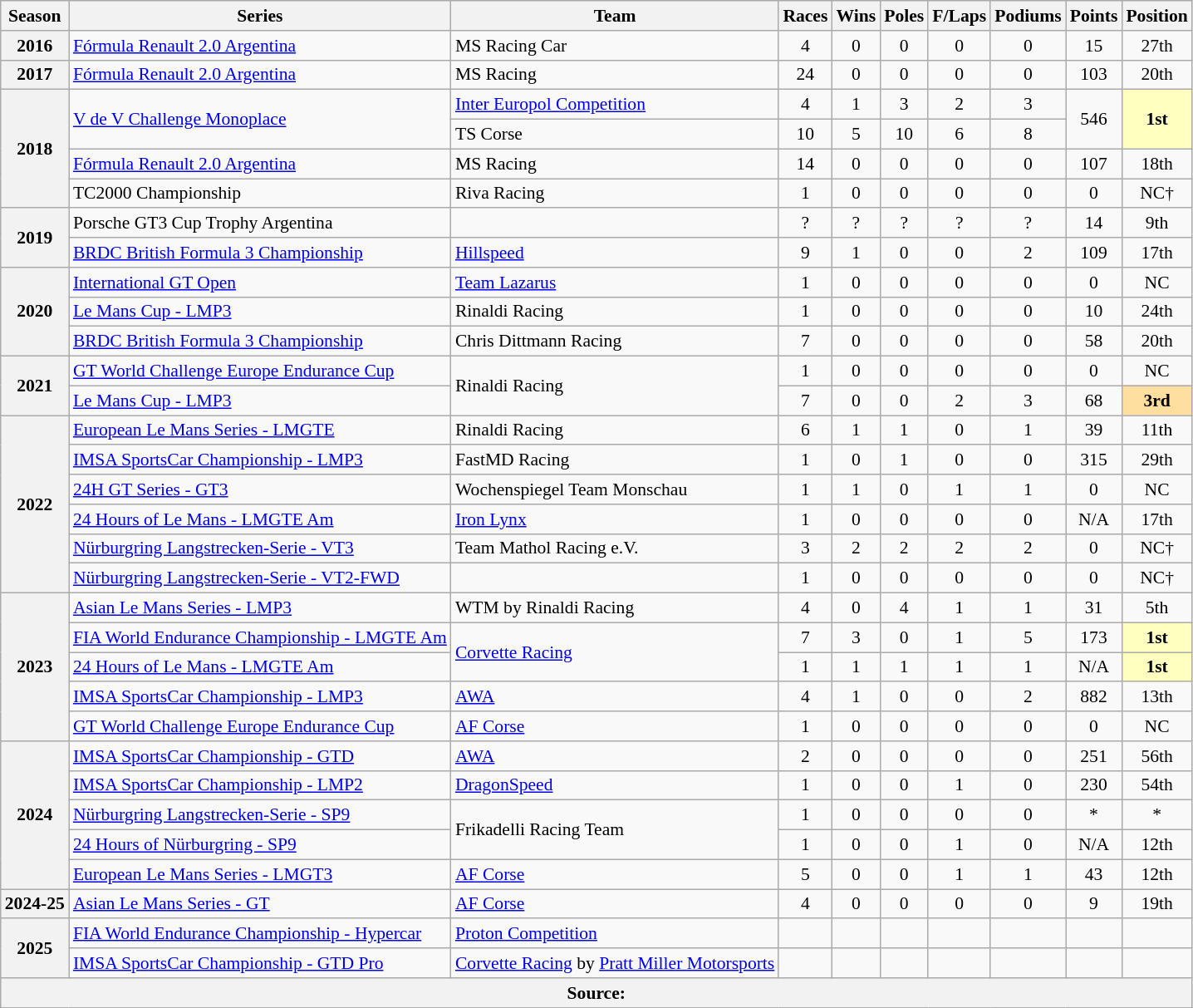<table class="wikitable" style="font-size: 90%; text-align:center">
<tr>
<th>Season</th>
<th>Series</th>
<th>Team</th>
<th>Races</th>
<th>Wins</th>
<th>Poles</th>
<th>F/Laps</th>
<th>Podiums</th>
<th>Points</th>
<th>Position</th>
</tr>
<tr>
<th>2016</th>
<td align="left"><a href='#'>Fórmula Renault 2.0 Argentina</a></td>
<td align="left">MS Racing Car</td>
<td>4</td>
<td>0</td>
<td>0</td>
<td>0</td>
<td>0</td>
<td>15</td>
<td>27th</td>
</tr>
<tr>
<th>2017</th>
<td align="left"><a href='#'>Fórmula Renault 2.0 Argentina</a></td>
<td align="left">MS Racing</td>
<td>24</td>
<td>0</td>
<td>0</td>
<td>0</td>
<td>0</td>
<td>103</td>
<td>20th</td>
</tr>
<tr>
<th rowspan="4">2018</th>
<td rowspan="2" align="left"><a href='#'>V de V Challenge Monoplace</a></td>
<td align="left"><a href='#'>Inter Europol Competition</a></td>
<td>4</td>
<td>1</td>
<td>3</td>
<td>2</td>
<td>3</td>
<td rowspan="2">546</td>
<td rowspan="2" style="background:#FFFFBF;"><strong>1st</strong></td>
</tr>
<tr>
<td align=left>TS Corse</td>
<td>10</td>
<td>5</td>
<td>10</td>
<td>6</td>
<td>8</td>
</tr>
<tr>
<td align="left"><a href='#'>Fórmula Renault 2.0 Argentina</a></td>
<td align="left">MS Racing</td>
<td>14</td>
<td>0</td>
<td>0</td>
<td>0</td>
<td>0</td>
<td>107</td>
<td>18th</td>
</tr>
<tr>
<td align=left>TC2000 Championship</td>
<td align=left>Riva Racing</td>
<td>1</td>
<td>0</td>
<td>0</td>
<td>0</td>
<td>0</td>
<td>0</td>
<td>NC†</td>
</tr>
<tr>
<th rowspan="2">2019</th>
<td align="left">Porsche GT3 Cup Trophy Argentina</td>
<td></td>
<td>?</td>
<td>?</td>
<td>?</td>
<td>?</td>
<td>?</td>
<td>14</td>
<td>9th</td>
</tr>
<tr>
<td align="left"><a href='#'>BRDC British Formula 3 Championship</a></td>
<td align="left"><a href='#'>Hillspeed</a></td>
<td>9</td>
<td>1</td>
<td>0</td>
<td>0</td>
<td>2</td>
<td>109</td>
<td>17th</td>
</tr>
<tr>
<th rowspan="3">2020</th>
<td align="left"><a href='#'>International GT Open</a></td>
<td align="left"><a href='#'>Team Lazarus</a></td>
<td>1</td>
<td>0</td>
<td>0</td>
<td>0</td>
<td>0</td>
<td>0</td>
<td>NC</td>
</tr>
<tr>
<td align="left"><a href='#'>Le Mans Cup - LMP3</a></td>
<td align="left">Rinaldi Racing</td>
<td>1</td>
<td>0</td>
<td>0</td>
<td>0</td>
<td>0</td>
<td>10</td>
<td>24th</td>
</tr>
<tr>
<td align="left"><a href='#'>BRDC British Formula 3 Championship</a></td>
<td align="left">Chris Dittmann Racing</td>
<td>7</td>
<td>0</td>
<td>0</td>
<td>0</td>
<td>0</td>
<td>58</td>
<td>20th</td>
</tr>
<tr>
<th rowspan="2">2021</th>
<td align="left"><a href='#'>GT World Challenge Europe Endurance Cup</a></td>
<td rowspan="2" align="left">Rinaldi Racing</td>
<td>1</td>
<td>0</td>
<td>0</td>
<td>0</td>
<td>0</td>
<td>0</td>
<td>NC</td>
</tr>
<tr>
<td align="left"><a href='#'>Le Mans Cup - LMP3</a></td>
<td>7</td>
<td>0</td>
<td>0</td>
<td>2</td>
<td>3</td>
<td>68</td>
<td style="background:#FFDF9F;"><strong>3rd</strong></td>
</tr>
<tr>
<th rowspan="6">2022</th>
<td align="left"><a href='#'>European Le Mans Series - LMGTE</a></td>
<td align=left>Rinaldi Racing</td>
<td>6</td>
<td>1</td>
<td>1</td>
<td>0</td>
<td>1</td>
<td>39</td>
<td>11th</td>
</tr>
<tr>
<td align="left"><a href='#'>IMSA SportsCar Championship - LMP3</a></td>
<td align="left">FastMD Racing</td>
<td>1</td>
<td>0</td>
<td>1</td>
<td>0</td>
<td>0</td>
<td>315</td>
<td>29th</td>
</tr>
<tr>
<td align="left"><a href='#'>24H GT Series - GT3</a></td>
<td align="left">Wochenspiegel Team Monschau</td>
<td>1</td>
<td>1</td>
<td>0</td>
<td>1</td>
<td>1</td>
<td>0</td>
<td>NC</td>
</tr>
<tr>
<td align="left"><a href='#'>24 Hours of Le Mans - LMGTE Am</a></td>
<td align="left"><a href='#'>Iron Lynx</a></td>
<td>1</td>
<td>0</td>
<td>0</td>
<td>0</td>
<td>0</td>
<td>N/A</td>
<td>17th</td>
</tr>
<tr>
<td align=left><a href='#'>Nürburgring Langstrecken-Serie - VT3</a></td>
<td align=left>Team Mathol Racing e.V.</td>
<td>3</td>
<td>2</td>
<td>2</td>
<td>2</td>
<td>2</td>
<td>0</td>
<td>NC†</td>
</tr>
<tr>
<td align=left><a href='#'>Nürburgring Langstrecken-Serie - VT2-FWD</a></td>
<td align=left></td>
<td>1</td>
<td>0</td>
<td>0</td>
<td>0</td>
<td>0</td>
<td>0</td>
<td>NC†</td>
</tr>
<tr>
<th rowspan="5">2023</th>
<td align="left"><a href='#'>Asian Le Mans Series - LMP3</a></td>
<td align="left">WTM by Rinaldi Racing</td>
<td>4</td>
<td>0</td>
<td>4</td>
<td>1</td>
<td>1</td>
<td>31</td>
<td>5th</td>
</tr>
<tr>
<td align=left><a href='#'>FIA World Endurance Championship - LMGTE Am</a></td>
<td rowspan="2" align="left"><a href='#'>Corvette Racing</a></td>
<td>7</td>
<td>3</td>
<td>0</td>
<td>1</td>
<td>5</td>
<td>173</td>
<td style="background:#FFFFBF;"><strong>1st</strong></td>
</tr>
<tr>
<td align=left><a href='#'>24 Hours of Le Mans - LMGTE Am</a></td>
<td>1</td>
<td>1</td>
<td>1</td>
<td>1</td>
<td>1</td>
<td>N/A</td>
<td style="background:#FFFFBF;"><strong>1st</strong></td>
</tr>
<tr>
<td align="left"><a href='#'>IMSA SportsCar Championship - LMP3</a></td>
<td align="left"><a href='#'>AWA</a></td>
<td>4</td>
<td>1</td>
<td>0</td>
<td>0</td>
<td>2</td>
<td>882</td>
<td>13th</td>
</tr>
<tr>
<td align=left><a href='#'>GT World Challenge Europe Endurance Cup</a></td>
<td align=left><a href='#'>AF Corse</a></td>
<td>1</td>
<td>0</td>
<td>0</td>
<td>0</td>
<td>0</td>
<td>0</td>
<td>NC</td>
</tr>
<tr>
<th rowspan="5">2024</th>
<td align=left><a href='#'>IMSA SportsCar Championship - GTD</a></td>
<td align=left><a href='#'>AWA</a></td>
<td>2</td>
<td>0</td>
<td>0</td>
<td>0</td>
<td>0</td>
<td>251</td>
<td>56th</td>
</tr>
<tr>
<td align=left><a href='#'>IMSA SportsCar Championship - LMP2</a></td>
<td align=left><a href='#'>DragonSpeed</a></td>
<td>1</td>
<td>0</td>
<td>0</td>
<td>1</td>
<td>0</td>
<td>230</td>
<td>54th</td>
</tr>
<tr>
<td align=left><a href='#'>Nürburgring Langstrecken-Serie - SP9</a></td>
<td rowspan="2" align=left>Frikadelli Racing Team</td>
<td>1</td>
<td>0</td>
<td>0</td>
<td>0</td>
<td>0</td>
<td>*</td>
<td>*</td>
</tr>
<tr>
<td align="left"><a href='#'>24 Hours of Nürburgring - SP9</a></td>
<td>1</td>
<td>0</td>
<td>0</td>
<td>1</td>
<td>0</td>
<td>N/A</td>
<td>12th</td>
</tr>
<tr>
<td align=left><a href='#'>European Le Mans Series - LMGT3</a></td>
<td align=left><a href='#'>AF Corse</a></td>
<td>5</td>
<td>0</td>
<td>0</td>
<td>1</td>
<td>1</td>
<td>43</td>
<td>12th</td>
</tr>
<tr>
<th>2024-25</th>
<td align=left><a href='#'>Asian Le Mans Series - GT</a></td>
<td align=left><a href='#'>AF Corse</a></td>
<td>4</td>
<td>0</td>
<td>0</td>
<td>0</td>
<td>0</td>
<td>9</td>
<td>19th</td>
</tr>
<tr>
<th rowspan="2">2025</th>
<td align=left><a href='#'>FIA World Endurance Championship - Hypercar</a></td>
<td align=left><a href='#'>Proton Competition</a></td>
<td></td>
<td></td>
<td></td>
<td></td>
<td></td>
<td></td>
<td></td>
</tr>
<tr>
<td align=left><a href='#'>IMSA SportsCar Championship - GTD Pro</a></td>
<td align=left><a href='#'>Corvette Racing</a> by <a href='#'>Pratt Miller Motorsports</a></td>
<td></td>
<td></td>
<td></td>
<td></td>
<td></td>
<td></td>
<td></td>
</tr>
<tr>
<th colspan="10">Source:</th>
</tr>
</table>
